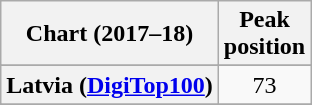<table class="wikitable sortable plainrowheaders" style="text-align:center">
<tr>
<th scope="col">Chart (2017–18)</th>
<th scope="col">Peak<br>position</th>
</tr>
<tr>
</tr>
<tr>
<th scope="row">Latvia (<a href='#'>DigiTop100</a>)</th>
<td>73</td>
</tr>
<tr>
</tr>
<tr>
</tr>
<tr>
</tr>
<tr>
</tr>
</table>
